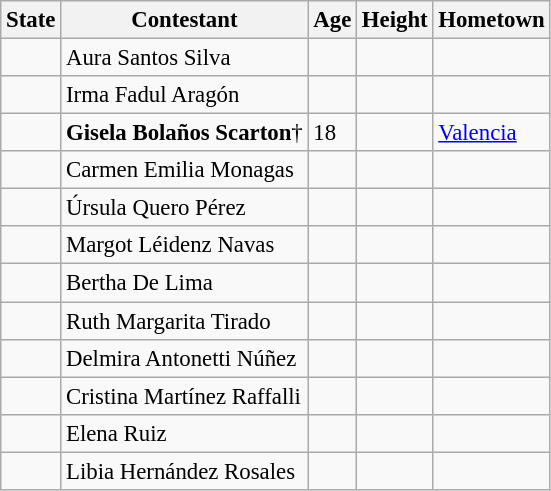<table class="wikitable sortable" style="font-size: 95%;">
<tr>
<th>State</th>
<th>Contestant</th>
<th>Age</th>
<th>Height</th>
<th>Hometown</th>
</tr>
<tr>
<td></td>
<td>Aura Santos Silva</td>
<td></td>
<td></td>
<td></td>
</tr>
<tr>
<td></td>
<td>Irma Fadul Aragón</td>
<td></td>
<td></td>
<td></td>
</tr>
<tr>
<td><strong></strong></td>
<td><strong>Gisela Bolaños Scarton</strong>†</td>
<td>18</td>
<td></td>
<td><a href='#'>Valencia</a></td>
</tr>
<tr>
<td></td>
<td>Carmen Emilia Monagas</td>
<td></td>
<td></td>
<td></td>
</tr>
<tr>
<td></td>
<td>Úrsula Quero Pérez</td>
<td></td>
<td></td>
<td></td>
</tr>
<tr>
<td></td>
<td>Margot Léidenz Navas</td>
<td></td>
<td></td>
<td></td>
</tr>
<tr>
<td></td>
<td>Bertha De Lima</td>
<td></td>
<td></td>
<td></td>
</tr>
<tr>
<td></td>
<td>Ruth Margarita Tirado</td>
<td></td>
<td></td>
<td></td>
</tr>
<tr>
<td></td>
<td>Delmira Antonetti Núñez</td>
<td></td>
<td></td>
<td></td>
</tr>
<tr>
<td></td>
<td>Cristina Martínez Raffalli</td>
<td></td>
<td></td>
<td></td>
</tr>
<tr>
<td></td>
<td>Elena Ruiz</td>
<td></td>
<td></td>
<td></td>
</tr>
<tr>
<td></td>
<td>Libia Hernández Rosales</td>
<td></td>
<td></td>
<td></td>
</tr>
</table>
